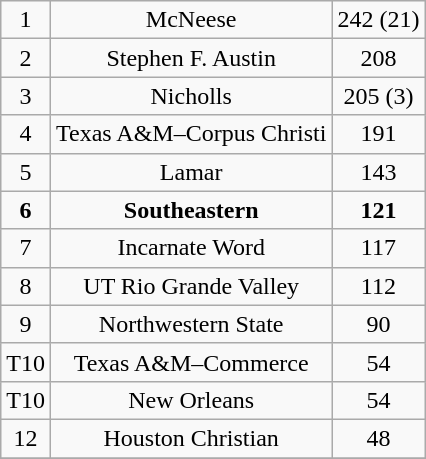<table class="wikitable">
<tr align="center">
<td>1</td>
<td>McNeese</td>
<td>242 (21)</td>
</tr>
<tr align="center">
<td>2</td>
<td>Stephen F. Austin</td>
<td>208</td>
</tr>
<tr align="center">
<td>3</td>
<td>Nicholls</td>
<td>205 (3)</td>
</tr>
<tr align="center">
<td>4</td>
<td>Texas A&M–Corpus Christi</td>
<td>191</td>
</tr>
<tr align="center">
<td>5</td>
<td>Lamar</td>
<td>143</td>
</tr>
<tr align="center">
<td><strong>6</strong></td>
<td><strong>Southeastern</strong></td>
<td><strong>121</strong></td>
</tr>
<tr align="center">
<td>7</td>
<td>Incarnate Word</td>
<td>117</td>
</tr>
<tr align="center">
<td>8</td>
<td>UT Rio Grande Valley</td>
<td>112</td>
</tr>
<tr align="center">
<td>9</td>
<td>Northwestern State</td>
<td>90</td>
</tr>
<tr align="center">
<td>T10</td>
<td>Texas A&M–Commerce</td>
<td>54</td>
</tr>
<tr align="center">
<td>T10</td>
<td>New Orleans</td>
<td>54</td>
</tr>
<tr align="center">
<td>12</td>
<td>Houston Christian</td>
<td>48</td>
</tr>
<tr align="center">
</tr>
</table>
